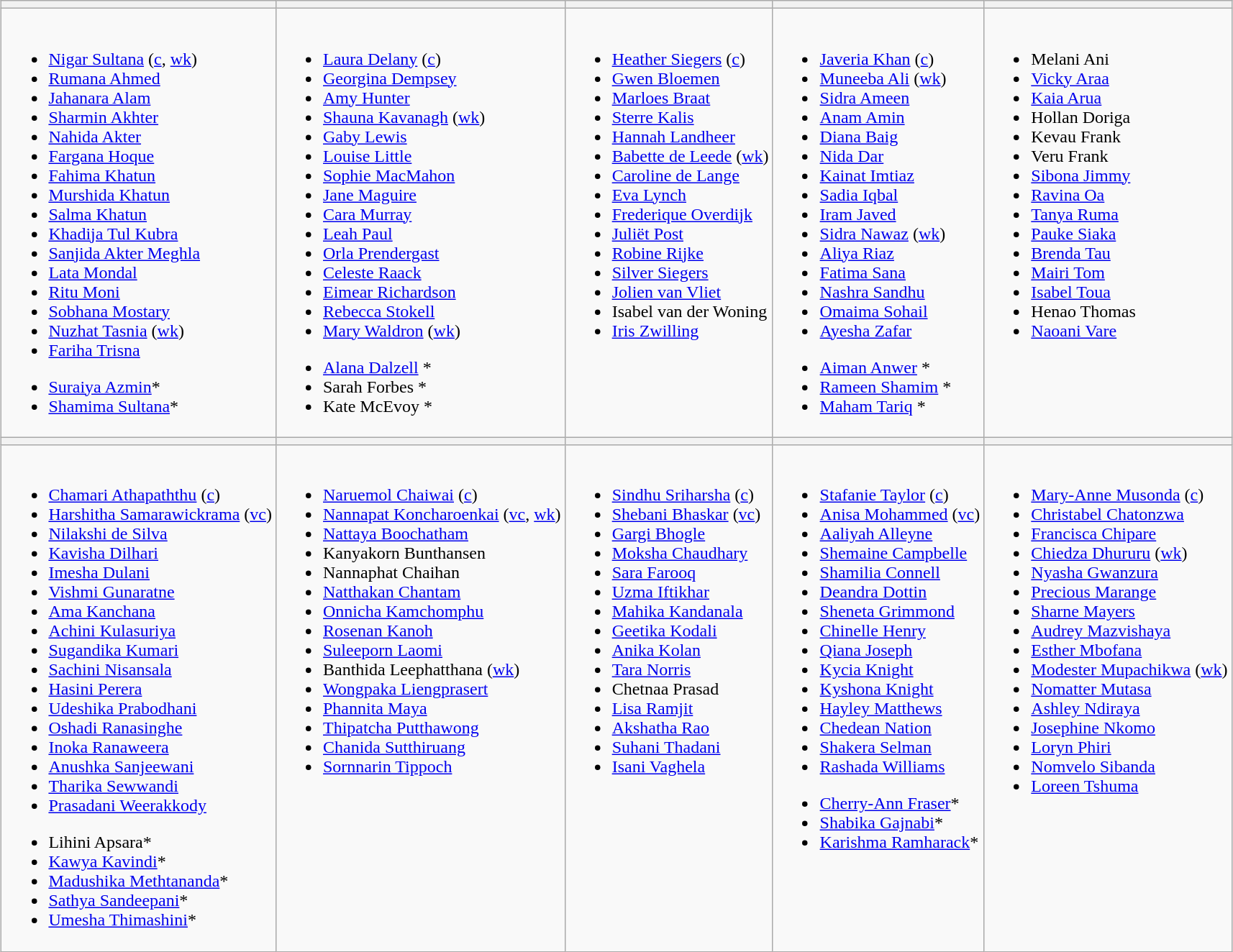<table class="wikitable" style="text-align:left; margin:auto">
<tr>
<th></th>
<th></th>
<th></th>
<th></th>
<th><s></s></th>
</tr>
<tr>
<td valign=top><br><ul><li><a href='#'>Nigar Sultana</a> (<a href='#'>c</a>, <a href='#'>wk</a>)</li><li><a href='#'>Rumana Ahmed</a></li><li><a href='#'>Jahanara Alam</a></li><li><a href='#'>Sharmin Akhter</a></li><li><a href='#'>Nahida Akter</a></li><li><a href='#'>Fargana Hoque</a></li><li><a href='#'>Fahima Khatun</a></li><li><a href='#'>Murshida Khatun</a></li><li><a href='#'>Salma Khatun</a></li><li><a href='#'>Khadija Tul Kubra</a></li><li><a href='#'>Sanjida Akter Meghla</a></li><li><a href='#'>Lata Mondal</a></li><li><a href='#'>Ritu Moni</a></li><li><a href='#'>Sobhana Mostary</a></li><li><a href='#'>Nuzhat Tasnia</a> (<a href='#'>wk</a>)</li><li><a href='#'>Fariha Trisna</a></li></ul><ul><li><a href='#'>Suraiya Azmin</a>*</li><li><a href='#'>Shamima Sultana</a>*</li></ul></td>
<td valign=top><br><ul><li><a href='#'>Laura Delany</a> (<a href='#'>c</a>)</li><li><a href='#'>Georgina Dempsey</a></li><li><a href='#'>Amy Hunter</a></li><li><a href='#'>Shauna Kavanagh</a> (<a href='#'>wk</a>)</li><li><a href='#'>Gaby Lewis</a></li><li><a href='#'>Louise Little</a></li><li><a href='#'>Sophie MacMahon</a></li><li><a href='#'>Jane Maguire</a></li><li><a href='#'>Cara Murray</a></li><li><a href='#'>Leah Paul</a></li><li><a href='#'>Orla Prendergast</a></li><li><a href='#'>Celeste Raack</a></li><li><a href='#'>Eimear Richardson</a></li><li><a href='#'>Rebecca Stokell</a></li><li><a href='#'>Mary Waldron</a> (<a href='#'>wk</a>)</li></ul><ul><li><a href='#'>Alana Dalzell</a> *</li><li>Sarah Forbes *</li><li>Kate McEvoy *</li></ul></td>
<td valign=top><br><ul><li><a href='#'>Heather Siegers</a> (<a href='#'>c</a>)</li><li><a href='#'>Gwen Bloemen</a></li><li><a href='#'>Marloes Braat</a></li><li><a href='#'>Sterre Kalis</a></li><li><a href='#'>Hannah Landheer</a></li><li><a href='#'>Babette de Leede</a> (<a href='#'>wk</a>)</li><li><a href='#'>Caroline de Lange</a></li><li><a href='#'>Eva Lynch</a></li><li><a href='#'>Frederique Overdijk</a></li><li><a href='#'>Juliët Post</a></li><li><a href='#'>Robine Rijke</a></li><li><a href='#'>Silver Siegers</a></li><li><a href='#'>Jolien van Vliet</a></li><li>Isabel van der Woning</li><li><a href='#'>Iris Zwilling</a></li></ul></td>
<td valign=top><br><ul><li><a href='#'>Javeria Khan</a> (<a href='#'>c</a>)</li><li><a href='#'>Muneeba Ali</a> (<a href='#'>wk</a>)</li><li><a href='#'>Sidra Ameen</a></li><li><a href='#'>Anam Amin</a></li><li><a href='#'>Diana Baig</a></li><li><a href='#'>Nida Dar</a></li><li><a href='#'>Kainat Imtiaz</a></li><li><a href='#'>Sadia Iqbal</a></li><li><a href='#'>Iram Javed</a></li><li><a href='#'>Sidra Nawaz</a> (<a href='#'>wk</a>)</li><li><a href='#'>Aliya Riaz</a></li><li><a href='#'>Fatima Sana</a></li><li><a href='#'>Nashra Sandhu</a></li><li><a href='#'>Omaima Sohail</a></li><li><a href='#'>Ayesha Zafar</a></li></ul><ul><li><a href='#'>Aiman Anwer</a> *</li><li><a href='#'>Rameen Shamim</a> *</li><li><a href='#'>Maham Tariq</a> *</li></ul></td>
<td valign=top><br><ul><li>Melani Ani</li><li><a href='#'>Vicky Araa</a></li><li><a href='#'>Kaia Arua</a></li><li>Hollan Doriga</li><li>Kevau Frank</li><li>Veru Frank</li><li><a href='#'>Sibona Jimmy</a></li><li><a href='#'>Ravina Oa</a></li><li><a href='#'>Tanya Ruma</a></li><li><a href='#'>Pauke Siaka</a></li><li><a href='#'>Brenda Tau</a></li><li><a href='#'>Mairi Tom</a></li><li><a href='#'>Isabel Toua</a></li><li>Henao Thomas</li><li><a href='#'>Naoani Vare</a></li></ul></td>
</tr>
<tr>
<th></th>
<th></th>
<th></th>
<th></th>
<th></th>
</tr>
<tr>
<td valign=top><br><ul><li><a href='#'>Chamari Athapaththu</a> (<a href='#'>c</a>)</li><li><a href='#'>Harshitha Samarawickrama</a> (<a href='#'>vc</a>)</li><li><a href='#'>Nilakshi de Silva</a></li><li><a href='#'>Kavisha Dilhari</a></li><li><a href='#'>Imesha Dulani</a></li><li><a href='#'>Vishmi Gunaratne</a></li><li><a href='#'>Ama Kanchana</a></li><li><a href='#'>Achini Kulasuriya</a></li><li><a href='#'>Sugandika Kumari</a></li><li><a href='#'>Sachini Nisansala</a></li><li><a href='#'>Hasini Perera</a></li><li><a href='#'>Udeshika Prabodhani</a></li><li><a href='#'>Oshadi Ranasinghe</a></li><li><a href='#'>Inoka Ranaweera</a></li><li><a href='#'>Anushka Sanjeewani</a></li><li><a href='#'>Tharika Sewwandi</a></li><li><a href='#'>Prasadani Weerakkody</a></li></ul><ul><li>Lihini Apsara*</li><li><a href='#'>Kawya Kavindi</a>*</li><li><a href='#'>Madushika Methtananda</a>*</li><li><a href='#'>Sathya Sandeepani</a>*</li><li><a href='#'>Umesha Thimashini</a>*</li></ul></td>
<td valign=top><br><ul><li><a href='#'>Naruemol Chaiwai</a> (<a href='#'>c</a>)</li><li><a href='#'>Nannapat Koncharoenkai</a> (<a href='#'>vc</a>, <a href='#'>wk</a>)</li><li><a href='#'>Nattaya Boochatham</a></li><li>Kanyakorn Bunthansen</li><li>Nannaphat Chaihan</li><li><a href='#'>Natthakan Chantam</a></li><li><a href='#'>Onnicha Kamchomphu</a></li><li><a href='#'>Rosenan Kanoh</a></li><li><a href='#'>Suleeporn Laomi</a></li><li>Banthida Leephatthana (<a href='#'>wk</a>)</li><li><a href='#'>Wongpaka Liengprasert</a></li><li><a href='#'>Phannita Maya</a></li><li><a href='#'>Thipatcha Putthawong</a></li><li><a href='#'>Chanida Sutthiruang</a></li><li><a href='#'>Sornnarin Tippoch</a></li></ul></td>
<td valign=top><br><ul><li><a href='#'>Sindhu Sriharsha</a> (<a href='#'>c</a>)</li><li><a href='#'>Shebani Bhaskar</a> (<a href='#'>vc</a>)</li><li><a href='#'>Gargi Bhogle</a></li><li><a href='#'>Moksha Chaudhary</a></li><li><a href='#'>Sara Farooq</a></li><li><a href='#'>Uzma Iftikhar</a></li><li><a href='#'>Mahika Kandanala</a></li><li><a href='#'>Geetika Kodali</a></li><li><a href='#'>Anika Kolan</a></li><li><a href='#'>Tara Norris</a></li><li>Chetnaa Prasad</li><li><a href='#'>Lisa Ramjit</a></li><li><a href='#'>Akshatha Rao</a></li><li><a href='#'>Suhani Thadani</a></li><li><a href='#'>Isani Vaghela</a></li></ul></td>
<td valign=top><br><ul><li><a href='#'>Stafanie Taylor</a> (<a href='#'>c</a>)</li><li><a href='#'>Anisa Mohammed</a> (<a href='#'>vc</a>)</li><li><a href='#'>Aaliyah Alleyne</a></li><li><a href='#'>Shemaine Campbelle</a></li><li><a href='#'>Shamilia Connell</a></li><li><a href='#'>Deandra Dottin</a></li><li><a href='#'>Sheneta Grimmond</a></li><li><a href='#'>Chinelle Henry</a></li><li><a href='#'>Qiana Joseph</a></li><li><a href='#'>Kycia Knight</a></li><li><a href='#'>Kyshona Knight</a></li><li><a href='#'>Hayley Matthews</a></li><li><a href='#'>Chedean Nation</a></li><li><a href='#'>Shakera Selman</a></li><li><a href='#'>Rashada Williams</a></li></ul><ul><li><a href='#'>Cherry-Ann Fraser</a>*</li><li><a href='#'>Shabika Gajnabi</a>*</li><li><a href='#'>Karishma Ramharack</a>*</li></ul></td>
<td valign=top><br><ul><li><a href='#'>Mary-Anne Musonda</a> (<a href='#'>c</a>)</li><li><a href='#'>Christabel Chatonzwa</a></li><li><a href='#'>Francisca Chipare</a></li><li><a href='#'>Chiedza Dhururu</a> (<a href='#'>wk</a>)</li><li><a href='#'>Nyasha Gwanzura</a></li><li><a href='#'>Precious Marange</a></li><li><a href='#'>Sharne Mayers</a></li><li><a href='#'>Audrey Mazvishaya</a></li><li><a href='#'>Esther Mbofana</a></li><li><a href='#'>Modester Mupachikwa</a> (<a href='#'>wk</a>)</li><li><a href='#'>Nomatter Mutasa</a></li><li><a href='#'>Ashley Ndiraya</a></li><li><a href='#'>Josephine Nkomo</a></li><li><a href='#'>Loryn Phiri</a></li><li><a href='#'>Nomvelo Sibanda</a></li><li><a href='#'>Loreen Tshuma</a></li></ul></td>
</tr>
</table>
